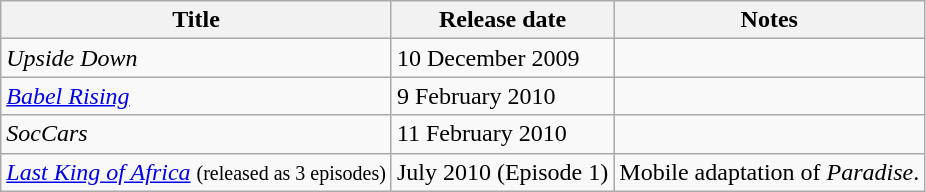<table class="wikitable" border="1">
<tr>
<th>Title</th>
<th>Release date</th>
<th>Notes</th>
</tr>
<tr>
<td><em>Upside Down</em></td>
<td>10 December 2009</td>
<td></td>
</tr>
<tr>
<td><em><a href='#'>Babel Rising</a></em></td>
<td>9 February 2010</td>
<td></td>
</tr>
<tr>
<td><em>SocCars</em></td>
<td>11 February 2010</td>
<td></td>
</tr>
<tr>
<td><em><a href='#'>Last King of Africa</a></em> <small>(released as 3 episodes)</small></td>
<td>July 2010 (Episode 1)</td>
<td>Mobile adaptation of <em>Paradise</em>.</td>
</tr>
</table>
